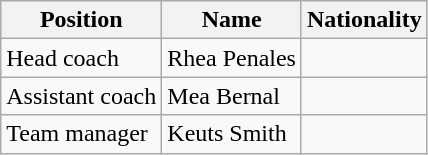<table class="wikitable">
<tr>
<th>Position</th>
<th>Name</th>
<th>Nationality</th>
</tr>
<tr>
<td>Head coach</td>
<td>Rhea Penales</td>
<td></td>
</tr>
<tr>
<td>Assistant coach</td>
<td>Mea Bernal</td>
<td></td>
</tr>
<tr>
<td>Team manager</td>
<td>Keuts Smith</td>
<td></td>
</tr>
</table>
